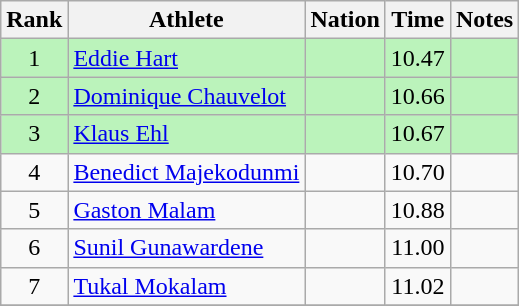<table class="wikitable sortable" style="text-align:center">
<tr>
<th>Rank</th>
<th>Athlete</th>
<th>Nation</th>
<th>Time</th>
<th>Notes</th>
</tr>
<tr bgcolor=bbf3bb>
<td>1</td>
<td align=left><a href='#'>Eddie Hart</a></td>
<td align=left></td>
<td>10.47</td>
<td></td>
</tr>
<tr bgcolor=bbf3bb>
<td>2</td>
<td align=left><a href='#'>Dominique Chauvelot</a></td>
<td align=left></td>
<td>10.66</td>
<td></td>
</tr>
<tr bgcolor=bbf3bb>
<td>3</td>
<td align=left><a href='#'>Klaus Ehl</a></td>
<td align=left></td>
<td>10.67</td>
<td></td>
</tr>
<tr>
<td>4</td>
<td align=left><a href='#'>Benedict Majekodunmi</a></td>
<td align=left></td>
<td>10.70</td>
<td></td>
</tr>
<tr>
<td>5</td>
<td align=left><a href='#'>Gaston Malam</a></td>
<td align=left></td>
<td>10.88</td>
<td></td>
</tr>
<tr>
<td>6</td>
<td align=left><a href='#'>Sunil Gunawardene</a></td>
<td align=left></td>
<td>11.00</td>
<td></td>
</tr>
<tr>
<td>7</td>
<td align=left><a href='#'>Tukal Mokalam</a></td>
<td align=left></td>
<td>11.02</td>
<td></td>
</tr>
<tr>
</tr>
</table>
